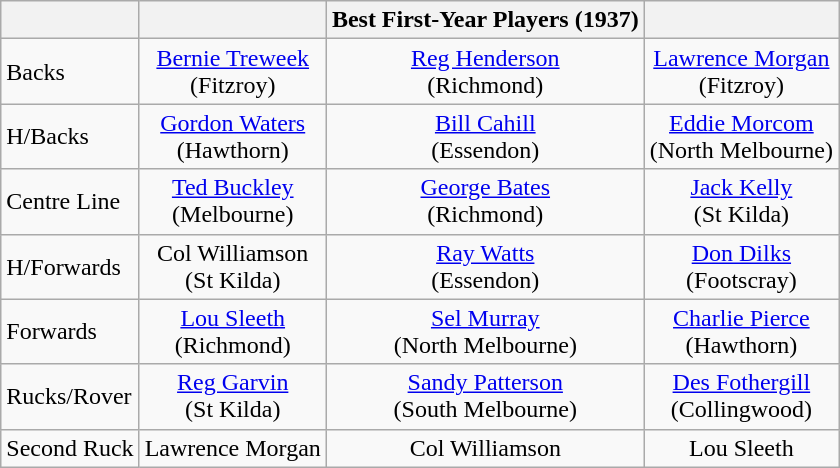<table class="wikitable">
<tr>
<th></th>
<th></th>
<th>Best First-Year Players (1937)</th>
<th></th>
</tr>
<tr>
<td>Backs</td>
<td align=center><a href='#'>Bernie Treweek</a><br>(Fitzroy)</td>
<td align=center><a href='#'>Reg Henderson</a><br>(Richmond)</td>
<td align=center><a href='#'>Lawrence Morgan</a><br>(Fitzroy)</td>
</tr>
<tr>
<td>H/Backs</td>
<td align=center><a href='#'>Gordon Waters</a><br>(Hawthorn)</td>
<td align=center><a href='#'>Bill Cahill</a><br>(Essendon)</td>
<td align=center><a href='#'>Eddie Morcom</a><br>(North Melbourne)</td>
</tr>
<tr>
<td>Centre Line</td>
<td align=center><a href='#'>Ted Buckley</a><br>(Melbourne)</td>
<td align=center><a href='#'>George Bates</a><br>(Richmond)</td>
<td align=center><a href='#'>Jack Kelly</a><br>(St Kilda)</td>
</tr>
<tr>
<td>H/Forwards</td>
<td align=center>Col Williamson<br>(St Kilda)</td>
<td align=center><a href='#'>Ray Watts</a><br>(Essendon)</td>
<td align=center><a href='#'>Don Dilks</a><br>(Footscray)</td>
</tr>
<tr>
<td>Forwards</td>
<td align=center><a href='#'>Lou Sleeth</a><br>(Richmond)</td>
<td align=center><a href='#'>Sel Murray</a><br>(North Melbourne)</td>
<td align=center><a href='#'>Charlie Pierce</a><br>(Hawthorn)</td>
</tr>
<tr>
<td>Rucks/Rover</td>
<td align=center><a href='#'>Reg Garvin</a><br>(St Kilda)</td>
<td align=center><a href='#'>Sandy Patterson</a><br>(South Melbourne)</td>
<td align=center><a href='#'>Des Fothergill</a><br>(Collingwood)</td>
</tr>
<tr>
<td>Second Ruck</td>
<td align=center>Lawrence Morgan</td>
<td align=center>Col Williamson</td>
<td align=center>Lou Sleeth</td>
</tr>
</table>
